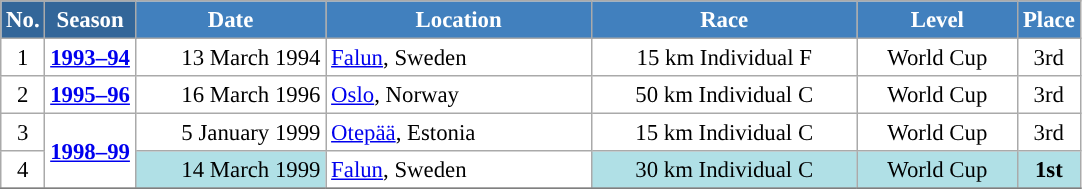<table class="wikitable sortable" style="font-size:95%; text-align:center; border:grey solid 1px; border-collapse:collapse; background:#ffffff;">
<tr style="background:#efefef;">
<th style="background-color:#369; color:white;">No.</th>
<th style="background-color:#369; color:white;">Season</th>
<th style="background-color:#4180be; color:white; width:120px;">Date</th>
<th style="background-color:#4180be; color:white; width:170px;">Location</th>
<th style="background-color:#4180be; color:white; width:170px;">Race</th>
<th style="background-color:#4180be; color:white; width:100px;">Level</th>
<th style="background-color:#4180be; color:white;">Place</th>
</tr>
<tr>
<td align=center>1</td>
<td rowspan=1 align=center><strong><a href='#'>1993–94</a></strong></td>
<td align=right>13 March 1994</td>
<td align=left> <a href='#'>Falun</a>, Sweden</td>
<td>15 km Individual F</td>
<td>World Cup</td>
<td>3rd</td>
</tr>
<tr>
<td align=center>2</td>
<td rowspan=1 align=center><strong><a href='#'>1995–96</a></strong></td>
<td align=right>16 March 1996</td>
<td align=left> <a href='#'>Oslo</a>, Norway</td>
<td>50 km Individual C</td>
<td>World Cup</td>
<td>3rd</td>
</tr>
<tr>
<td align=center>3</td>
<td rowspan=2 align=center><strong><a href='#'>1998–99</a></strong></td>
<td align=right>5 January 1999</td>
<td align=left> <a href='#'>Otepää</a>, Estonia</td>
<td>15 km Individual C</td>
<td>World Cup</td>
<td>3rd</td>
</tr>
<tr>
<td align=center>4</td>
<td bgcolor="#BOEOE6" align=right>14 March 1999</td>
<td align=left> <a href='#'>Falun</a>, Sweden</td>
<td bgcolor="#BOEOE6">30 km Individual C</td>
<td bgcolor="#BOEOE6">World Cup</td>
<td bgcolor="#BOEOE6"><strong>1st</strong></td>
</tr>
<tr>
</tr>
</table>
